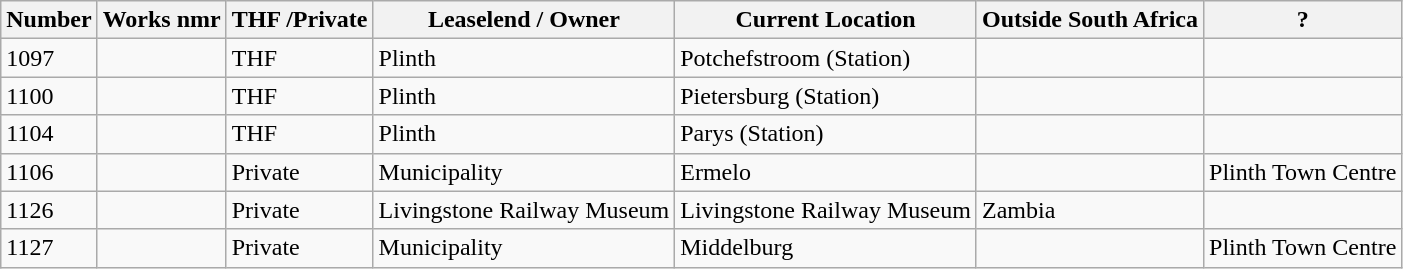<table class="wikitable">
<tr>
<th>Number</th>
<th>Works nmr</th>
<th>THF /Private</th>
<th>Leaselend / Owner</th>
<th>Current Location</th>
<th>Outside South Africa</th>
<th>?</th>
</tr>
<tr>
<td>1097</td>
<td></td>
<td>THF</td>
<td>Plinth</td>
<td>Potchefstroom (Station)</td>
<td></td>
<td></td>
</tr>
<tr>
<td>1100</td>
<td></td>
<td>THF</td>
<td>Plinth</td>
<td>Pietersburg (Station)</td>
<td></td>
<td></td>
</tr>
<tr>
<td>1104</td>
<td></td>
<td>THF</td>
<td>Plinth</td>
<td>Parys (Station)</td>
<td></td>
<td></td>
</tr>
<tr>
<td>1106</td>
<td></td>
<td>Private</td>
<td>Municipality</td>
<td>Ermelo</td>
<td></td>
<td>Plinth Town Centre</td>
</tr>
<tr>
<td>1126</td>
<td></td>
<td>Private</td>
<td>Livingstone Railway Museum</td>
<td>Livingstone Railway Museum</td>
<td>Zambia</td>
<td></td>
</tr>
<tr>
<td>1127</td>
<td></td>
<td>Private</td>
<td>Municipality</td>
<td>Middelburg</td>
<td></td>
<td>Plinth Town Centre</td>
</tr>
</table>
